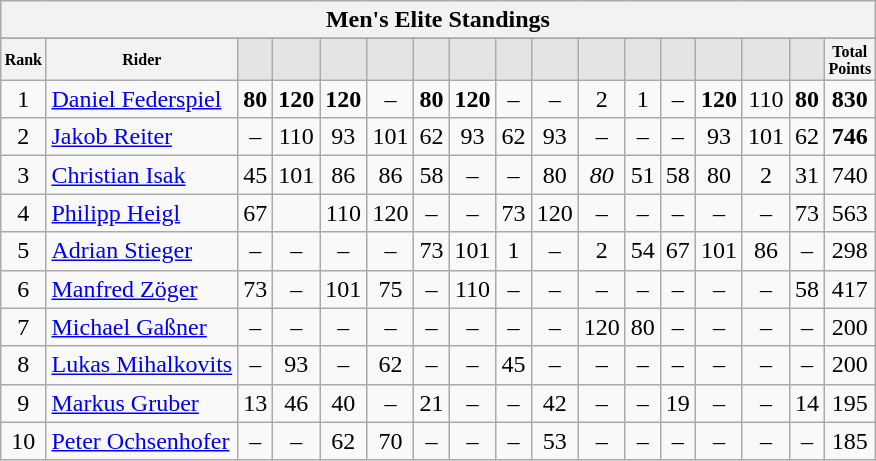<table class="wikitable sortable">
<tr>
<th colspan=27 align="center">Men's Elite Standings</th>
</tr>
<tr>
</tr>
<tr style="font-size:8pt;font-weight:bold">
<th align="center">Rank</th>
<th align="center">Rider</th>
<th class=unsortable style="background:#E5E4E2;"><small></small></th>
<th class=unsortable style="background:#E5E4E2;"><small></small></th>
<th class=unsortable style="background:#E5E4E2;"><small></small></th>
<th class=unsortable style="background:#E5E4E2;"><small></small></th>
<th class=unsortable style="background:#E5E4E2;"><small></small></th>
<th class=unsortable style="background:#E5E4E2;"><small></small></th>
<th class=unsortable style="background:#E5E4E2;"><small></small></th>
<th class=unsortable style="background:#E5E4E2;"><small></small></th>
<th class=unsortable style="background:#E5E4E2;"><small></small></th>
<th class=unsortable style="background:#E5E4E2;"><small></small></th>
<th class=unsortable style="background:#E5E4E2;"><small></small></th>
<th class=unsortable style="background:#E5E4E2;"><small></small></th>
<th class=unsortable style="background:#E5E4E2;"><small></small></th>
<th class=unsortable style="background:#E5E4E2;"><small></small></th>
<th align="center">Total<br>Points</th>
</tr>
<tr>
<td align=center>1</td>
<td> <a href='#'>Daniel Federspiel</a></td>
<td align=center><strong>80</strong></td>
<td align=center><strong>120</strong></td>
<td align=center><strong>120</strong></td>
<td align=center>–</td>
<td align=center><strong>80</strong></td>
<td align=center><strong>120</strong></td>
<td align=center>–</td>
<td align=center>–</td>
<td align=center>2</td>
<td align=center>1</td>
<td align=center>–</td>
<td align=center><strong>120</strong></td>
<td align=center>110</td>
<td align=center><strong>80</strong></td>
<td align=center><strong>830</strong></td>
</tr>
<tr>
<td align=center>2</td>
<td> <a href='#'>Jakob Reiter</a></td>
<td align=center>–</td>
<td align=center>110</td>
<td align=center>93</td>
<td align=center>101</td>
<td align=center>62</td>
<td align=center>93</td>
<td align=center>62</td>
<td align=center>93</td>
<td align=center>–</td>
<td align=center>–</td>
<td align=center>–</td>
<td align=center>93</td>
<td align=center>101</td>
<td align=center>62</td>
<td align=center><strong>746</strong></td>
</tr>
<tr>
<td align=center>3</td>
<td> <a href='#'>Christian Isak</a></td>
<td align=center>45</td>
<td align=center>101</td>
<td align=center>86</td>
<td align=center>86</td>
<td align=center>58</td>
<td align=center>–</td>
<td align=center>–</td>
<td align=center>80</td>
<td align=center><em>80<strong></td>
<td align=center>51</td>
<td align=center>58</td>
<td align=center>80</td>
<td align=center>2</td>
<td align=center>31</td>
<td align=center></strong>740<strong></td>
</tr>
<tr>
<td align=center>4</td>
<td> <a href='#'>Philipp Heigl</a></td>
<td align=center>67</td>
<td align=center></td>
<td align=center>110</td>
<td align=center></strong>120<strong></td>
<td align=center>–</td>
<td align=center>–</td>
<td align=center>73</td>
<td align=center></strong>120<strong></td>
<td align=center>–</td>
<td align=center>–</td>
<td align=center>–</td>
<td align=center>–</td>
<td align=center>–</td>
<td align=center>73</td>
<td align=center></strong>563<strong></td>
</tr>
<tr>
<td align=center>5</td>
<td> <a href='#'>Adrian Stieger</a></td>
<td align=center>–</td>
<td align=center>–</td>
<td align=center>–</td>
<td align=center>–</td>
<td align=center>73</td>
<td align=center>101</td>
<td align=center>1</td>
<td align=center>–</td>
<td align=center>2</td>
<td align=center>54</td>
<td align=center>67</td>
<td align=center>101</td>
<td align=center>86</td>
<td align=center>–</td>
<td align=center></strong>298<strong></td>
</tr>
<tr>
<td align=center>6</td>
<td> <a href='#'>Manfred Zöger</a></td>
<td align=center>73</td>
<td align=center>–</td>
<td align=center>101</td>
<td align=center>75</td>
<td align=center>–</td>
<td align=center>110</td>
<td align=center>–</td>
<td align=center>–</td>
<td align=center>–</td>
<td align=center>–</td>
<td align=center>–</td>
<td align=center>–</td>
<td align=center>–</td>
<td align=center>58</td>
<td align=center></strong>417<strong></td>
</tr>
<tr>
<td align=center>7</td>
<td> <a href='#'>Michael Gaßner</a></td>
<td align=center>–</td>
<td align=center>–</td>
<td align=center>–</td>
<td align=center>–</td>
<td align=center>–</td>
<td align=center>–</td>
<td align=center>–</td>
<td align=center>–</td>
<td align=center></strong>120<strong></td>
<td align=center></strong>80<strong></td>
<td align=center>–</td>
<td align=center>–</td>
<td align=center>–</td>
<td align=center>–</td>
<td align=center></strong>200<strong></td>
</tr>
<tr>
<td align=center>8</td>
<td> <a href='#'>Lukas Mihalkovits</a></td>
<td align=center>–</td>
<td align=center>93</td>
<td align=center>–</td>
<td align=center>62</td>
<td align=center>–</td>
<td align=center>–</td>
<td align=center>45</td>
<td align=center>–</td>
<td align=center>–</td>
<td align=center>–</td>
<td align=center>–</td>
<td align=center>–</td>
<td align=center>–</td>
<td align=center>–</td>
<td align=center></strong>200<strong></td>
</tr>
<tr>
<td align=center>9</td>
<td> <a href='#'>Markus Gruber</a></td>
<td align=center>13</td>
<td align=center>46</td>
<td align=center>40</td>
<td align=center>–</td>
<td align=center>21</td>
<td align=center>–</td>
<td align=center>–</td>
<td align=center>42</td>
<td align=center>–</td>
<td align=center>–</td>
<td align=center>19</td>
<td align=center>–</td>
<td align=center>–</td>
<td align=center>14</td>
<td align=center></strong>195<strong></td>
</tr>
<tr>
<td align=center>10</td>
<td> <a href='#'>Peter Ochsenhofer</a></td>
<td align=center>–</td>
<td align=center>–</td>
<td align=center>62</td>
<td align=center>70</td>
<td align=center>–</td>
<td align=center>–</td>
<td align=center>–</td>
<td align=center>53</td>
<td align=center>–</td>
<td align=center>–</td>
<td align=center>–</td>
<td align=center>–</td>
<td align=center>–</td>
<td align=center>–</td>
<td align=center></strong>185<strong></td>
</tr>
</table>
